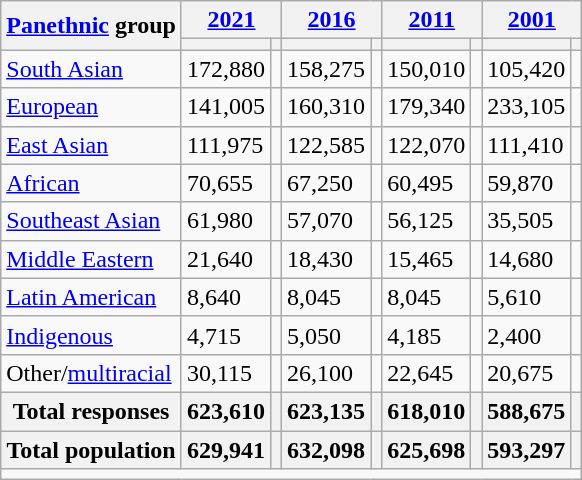<table class="wikitable collapsible sortable">
<tr>
<th rowspan="2"><a href='#'>Panethnic</a> group</th>
<th colspan="2"><a href='#'>2021</a></th>
<th colspan="2"><a href='#'>2016</a></th>
<th colspan="2"><a href='#'>2011</a></th>
<th colspan="2"><a href='#'>2001</a></th>
</tr>
<tr>
<th><a href='#'></a></th>
<th></th>
<th></th>
<th></th>
<th></th>
<th></th>
<th></th>
<th></th>
</tr>
<tr>
<td><a href='#'>South Asian</a></td>
<td>172,880</td>
<td></td>
<td>158,275</td>
<td></td>
<td>150,010</td>
<td></td>
<td>105,420</td>
<td></td>
</tr>
<tr>
<td><a href='#'>European</a></td>
<td>141,005</td>
<td></td>
<td>160,310</td>
<td></td>
<td>179,340</td>
<td></td>
<td>233,105</td>
<td></td>
</tr>
<tr>
<td><a href='#'>East Asian</a></td>
<td>111,975</td>
<td></td>
<td>122,585</td>
<td></td>
<td>122,070</td>
<td></td>
<td>111,410</td>
<td></td>
</tr>
<tr>
<td><a href='#'>African</a></td>
<td>70,655</td>
<td></td>
<td>67,250</td>
<td></td>
<td>60,495</td>
<td></td>
<td>59,870</td>
<td></td>
</tr>
<tr>
<td><a href='#'>Southeast Asian</a></td>
<td>61,980</td>
<td></td>
<td>57,070</td>
<td></td>
<td>56,125</td>
<td></td>
<td>35,505</td>
<td></td>
</tr>
<tr>
<td><a href='#'>Middle Eastern</a></td>
<td>21,640</td>
<td></td>
<td>18,430</td>
<td></td>
<td>15,465</td>
<td></td>
<td>14,680</td>
<td></td>
</tr>
<tr>
<td><a href='#'>Latin American</a></td>
<td>8,640</td>
<td></td>
<td>8,045</td>
<td></td>
<td>8,045</td>
<td></td>
<td>5,610</td>
<td></td>
</tr>
<tr>
<td><a href='#'>Indigenous</a></td>
<td>4,715</td>
<td></td>
<td>5,050</td>
<td></td>
<td>4,185</td>
<td></td>
<td>2,400</td>
<td></td>
</tr>
<tr>
<td>Other/<a href='#'>multiracial</a></td>
<td>30,115</td>
<td></td>
<td>26,100</td>
<td></td>
<td>22,645</td>
<td></td>
<td>20,675</td>
<td></td>
</tr>
<tr class="sortbottom">
<th>Total responses</th>
<th>623,610</th>
<th></th>
<th>623,135</th>
<th></th>
<th>618,010</th>
<th></th>
<th>588,675</th>
<th></th>
</tr>
<tr class="sortbottom">
<th>Total population</th>
<th>629,941</th>
<th></th>
<th>632,098</th>
<th></th>
<th>625,698</th>
<th></th>
<th>593,297</th>
<th></th>
</tr>
<tr class="sortbottom">
<td colspan="20"></td>
</tr>
</table>
